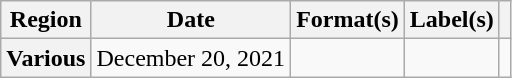<table class="wikitable plainrowheaders">
<tr>
<th>Region</th>
<th>Date</th>
<th>Format(s)</th>
<th>Label(s)</th>
<th></th>
</tr>
<tr>
<th scope="row">Various</th>
<td>December 20, 2021</td>
<td></td>
<td></td>
<td></td>
</tr>
</table>
